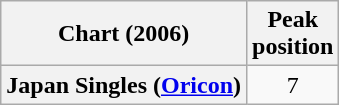<table class="wikitable plainrowheaders">
<tr>
<th>Chart (2006)</th>
<th>Peak<br>position</th>
</tr>
<tr>
<th scope="row">Japan Singles (<a href='#'>Oricon</a>)</th>
<td align="center">7</td>
</tr>
</table>
